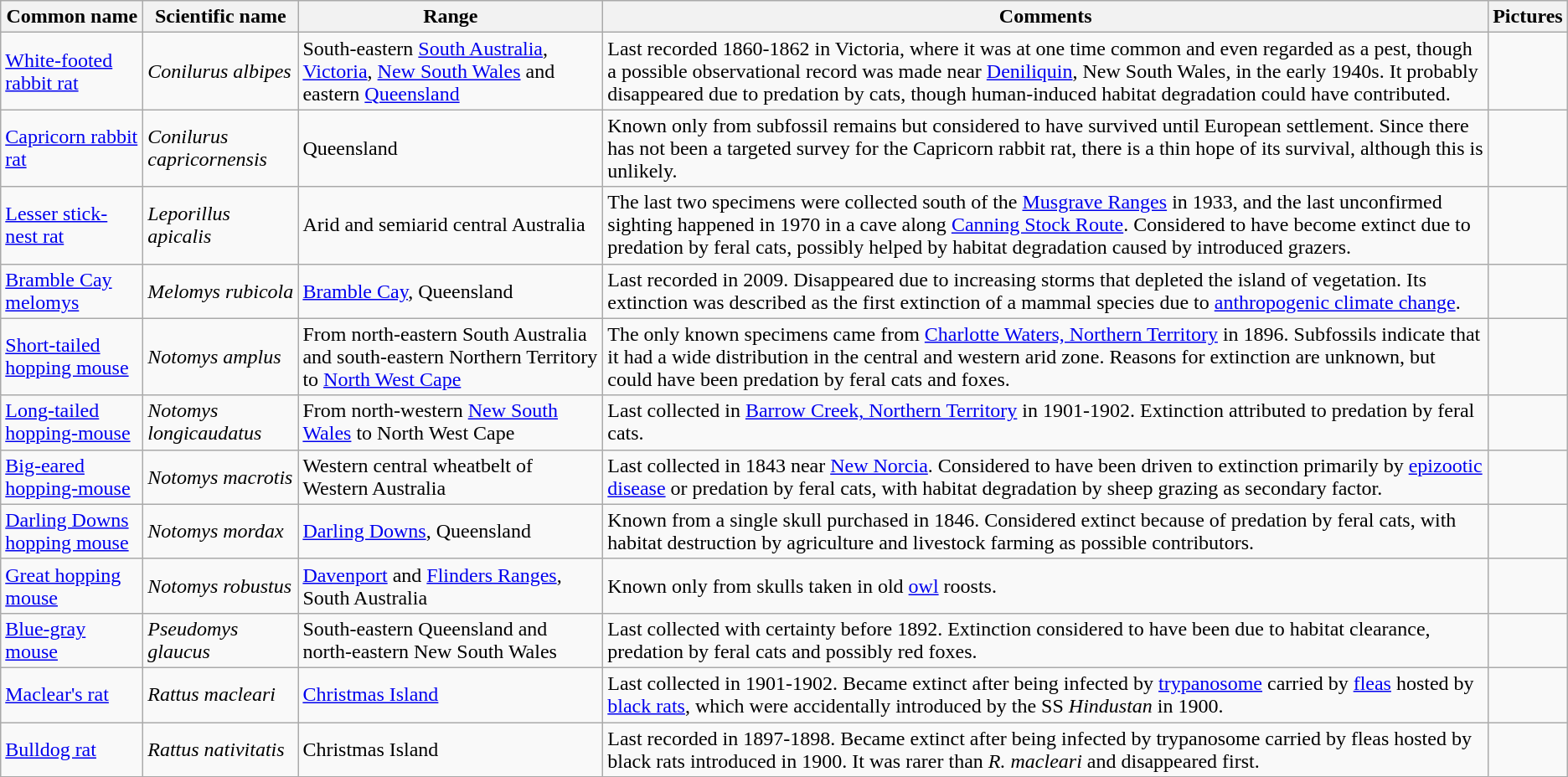<table class="wikitable sortable">
<tr>
<th>Common name</th>
<th>Scientific name</th>
<th>Range</th>
<th class="unsortable">Comments</th>
<th class="unsortable">Pictures</th>
</tr>
<tr>
<td><a href='#'>White-footed rabbit rat</a></td>
<td><em>Conilurus albipes</em></td>
<td>South-eastern <a href='#'>South Australia</a>, <a href='#'>Victoria</a>, <a href='#'>New South Wales</a> and eastern <a href='#'>Queensland</a></td>
<td>Last recorded 1860-1862 in Victoria, where it was at one time common and even regarded as a pest, though a possible observational record was made near <a href='#'>Deniliquin</a>, New South Wales, in the early 1940s. It probably disappeared due to predation by cats, though human-induced habitat degradation could have contributed.</td>
<td></td>
</tr>
<tr>
<td><a href='#'>Capricorn rabbit rat</a></td>
<td><em>Conilurus capricornensis</em></td>
<td>Queensland</td>
<td>Known only from subfossil remains but considered to have survived until European settlement. Since there has not been a targeted survey for the Capricorn rabbit rat, there is a thin hope of its survival, although this is unlikely.</td>
<td></td>
</tr>
<tr>
<td><a href='#'>Lesser stick-nest rat</a></td>
<td><em>Leporillus apicalis</em></td>
<td>Arid and semiarid central Australia</td>
<td>The last two specimens were collected south of the <a href='#'>Musgrave Ranges</a> in 1933, and the last unconfirmed sighting happened in 1970 in a cave along <a href='#'>Canning Stock Route</a>. Considered to have become extinct due to predation by feral cats, possibly helped by habitat degradation caused by introduced grazers.</td>
<td></td>
</tr>
<tr>
<td><a href='#'>Bramble Cay melomys</a></td>
<td><em>Melomys rubicola</em></td>
<td><a href='#'>Bramble Cay</a>, Queensland</td>
<td>Last recorded in 2009. Disappeared due to increasing storms that depleted the island of vegetation. Its extinction was described as the first extinction of a mammal species due to <a href='#'>anthropogenic climate change</a>.</td>
<td></td>
</tr>
<tr>
<td><a href='#'>Short-tailed hopping mouse</a></td>
<td><em>Notomys amplus</em></td>
<td>From north-eastern South Australia and south-eastern Northern Territory to <a href='#'>North West Cape</a></td>
<td>The only known specimens came from <a href='#'>Charlotte Waters, Northern Territory</a> in 1896. Subfossils indicate that it had a wide distribution in the central and western arid zone. Reasons for extinction are unknown, but could have been predation by feral cats and foxes.</td>
<td></td>
</tr>
<tr>
<td><a href='#'>Long-tailed hopping-mouse</a></td>
<td><em>Notomys longicaudatus</em></td>
<td>From north-western <a href='#'>New South Wales</a> to North West Cape</td>
<td>Last collected in <a href='#'>Barrow Creek, Northern Territory</a> in 1901-1902. Extinction attributed to predation by feral cats.</td>
<td></td>
</tr>
<tr>
<td><a href='#'>Big-eared hopping-mouse</a></td>
<td><em>Notomys macrotis</em></td>
<td>Western central wheatbelt of Western Australia</td>
<td>Last collected in 1843 near <a href='#'>New Norcia</a>. Considered to have been driven to extinction primarily by <a href='#'>epizootic disease</a> or predation by feral cats, with habitat degradation by sheep grazing as secondary factor.</td>
<td></td>
</tr>
<tr>
<td><a href='#'>Darling Downs hopping mouse</a></td>
<td><em>Notomys mordax</em></td>
<td><a href='#'>Darling Downs</a>, Queensland</td>
<td>Known from a single skull purchased in 1846. Considered extinct because of predation by feral cats, with habitat destruction by agriculture and livestock farming as possible contributors.</td>
<td></td>
</tr>
<tr>
<td><a href='#'>Great hopping mouse</a></td>
<td><em>Notomys robustus</em></td>
<td><a href='#'>Davenport</a> and <a href='#'>Flinders Ranges</a>, South Australia</td>
<td>Known only from skulls taken in old <a href='#'>owl</a> roosts.</td>
<td></td>
</tr>
<tr>
<td><a href='#'>Blue-gray mouse</a></td>
<td><em>Pseudomys glaucus</em></td>
<td>South-eastern Queensland and north-eastern New South Wales</td>
<td>Last collected with certainty before 1892. Extinction considered to have been due to habitat clearance, predation by feral cats and possibly red foxes.</td>
<td></td>
</tr>
<tr>
<td><a href='#'>Maclear's rat</a></td>
<td><em>Rattus macleari</em></td>
<td><a href='#'>Christmas Island</a></td>
<td>Last collected in 1901-1902. Became extinct after being infected by <a href='#'>trypanosome</a> carried by <a href='#'>fleas</a> hosted by <a href='#'>black rats</a>, which were accidentally introduced by the SS <em>Hindustan</em> in 1900.</td>
<td></td>
</tr>
<tr>
<td><a href='#'>Bulldog rat</a></td>
<td><em>Rattus nativitatis</em></td>
<td>Christmas Island</td>
<td>Last recorded in 1897-1898. Became extinct after being infected by trypanosome carried by fleas hosted by black rats introduced in 1900. It was rarer than <em>R. macleari</em> and disappeared first.</td>
<td></td>
</tr>
</table>
